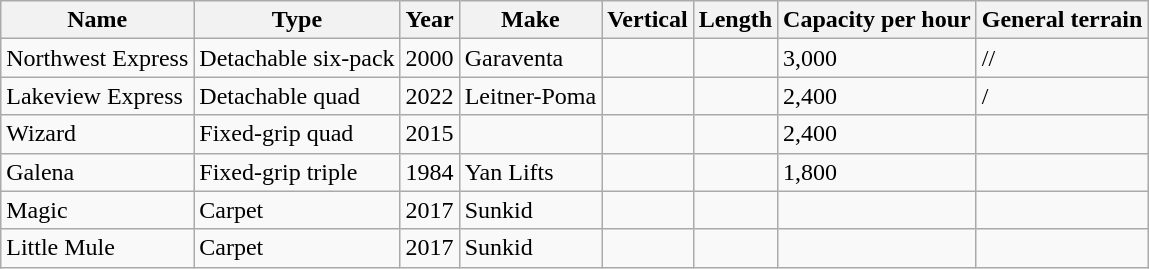<table class="wikitable">
<tr>
<th>Name</th>
<th>Type</th>
<th>Year</th>
<th>Make</th>
<th>Vertical</th>
<th>Length</th>
<th>Capacity per hour</th>
<th>General terrain</th>
</tr>
<tr>
<td>Northwest Express</td>
<td>Detachable six-pack</td>
<td>2000</td>
<td>Garaventa</td>
<td></td>
<td></td>
<td>3,000</td>
<td>//</td>
</tr>
<tr>
<td>Lakeview Express</td>
<td>Detachable quad</td>
<td>2022</td>
<td>Leitner-Poma</td>
<td></td>
<td></td>
<td>2,400</td>
<td>/</td>
</tr>
<tr>
<td>Wizard</td>
<td>Fixed-grip quad</td>
<td>2015</td>
<td></td>
<td></td>
<td></td>
<td>2,400</td>
<td></td>
</tr>
<tr>
<td>Galena</td>
<td>Fixed-grip triple</td>
<td>1984</td>
<td>Yan Lifts</td>
<td></td>
<td></td>
<td>1,800</td>
<td></td>
</tr>
<tr>
<td>Magic</td>
<td>Carpet</td>
<td>2017</td>
<td>Sunkid</td>
<td></td>
<td></td>
<td></td>
<td></td>
</tr>
<tr>
<td>Little Mule</td>
<td>Carpet</td>
<td>2017</td>
<td>Sunkid</td>
<td></td>
<td></td>
<td></td>
<td></td>
</tr>
</table>
